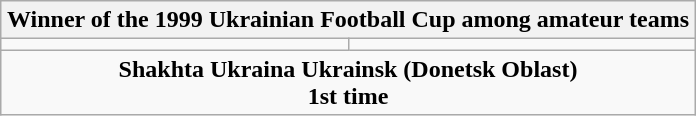<table class=wikitable style="text-align:center; margin:auto">
<tr>
<th colspan=2>Winner of the 1999 Ukrainian Football Cup among amateur teams</th>
</tr>
<tr>
<td></td>
<td></td>
</tr>
<tr>
<td colspan=2><strong>Shakhta Ukraina Ukrainsk (Donetsk Oblast)</strong><br><strong>1st time</strong></td>
</tr>
</table>
